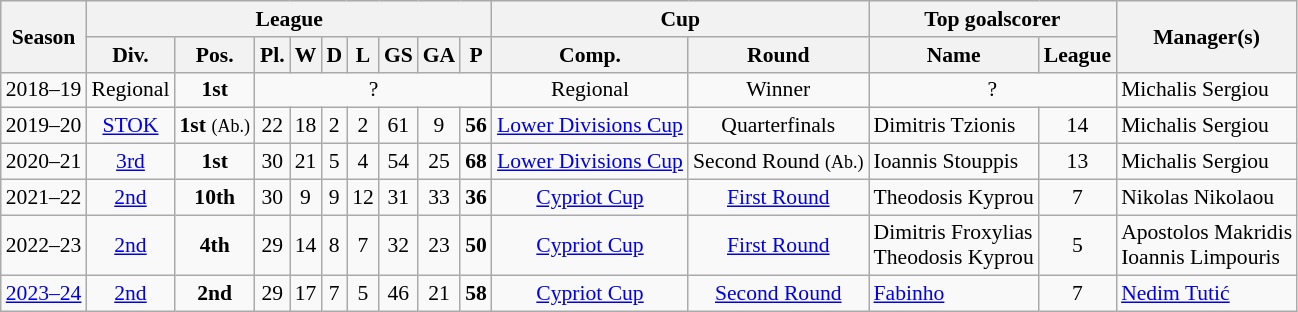<table class="wikitable"  style="font-size:90%; text-align:center;">
<tr style="background:#efefef;">
<th rowspan="2">Season</th>
<th colspan="9">League</th>
<th colspan="2">Cup</th>
<th colspan="2">Top goalscorer</th>
<th rowspan="2">Manager(s)</th>
</tr>
<tr>
<th>Div.</th>
<th>Pos.</th>
<th>Pl.</th>
<th>W</th>
<th>D</th>
<th>L</th>
<th>GS</th>
<th>GA</th>
<th>P</th>
<th>Comp.</th>
<th>Round</th>
<th>Name</th>
<th>League</th>
</tr>
<tr>
<td align="center">2018–19</td>
<td align="center">Regional</td>
<td align="center"><strong>1st</strong></td>
<td colspan="7" align="center">?</td>
<td>Regional</td>
<td align="center">Winner</td>
<td colspan="2" align="center">?</td>
<td align="left"> Michalis Sergiou</td>
</tr>
<tr>
<td align="center">2019–20</td>
<td align="center"><a href='#'>STOK</a></td>
<td align="center"><strong>1st</strong> <small>(Ab.)</small></td>
<td align="center">22</td>
<td align="center">18</td>
<td align="center">2</td>
<td align="center">2</td>
<td align="center">61</td>
<td align="center">9</td>
<td align="center"><strong>56</strong></td>
<td><a href='#'>Lower Divisions Cup</a></td>
<td align="center">Quarterfinals</td>
<td align="left"> Dimitris Tzionis</td>
<td align="center">14</td>
<td align="left"> Michalis Sergiou</td>
</tr>
<tr>
<td align="center">2020–21</td>
<td align="center"><a href='#'>3rd</a></td>
<td align="center"><strong>1st</strong></td>
<td align="center">30</td>
<td align="center">21</td>
<td align="center">5</td>
<td align="center">4</td>
<td align="center">54</td>
<td align="center">25</td>
<td align="center"><strong>68</strong></td>
<td><a href='#'>Lower Divisions Cup</a></td>
<td align="center">Second Round <small>(Ab.)</small></td>
<td align="left"> Ioannis Stouppis</td>
<td align="center">13</td>
<td align="left"> Michalis Sergiou</td>
</tr>
<tr>
<td align="center">2021–22</td>
<td align="center"><a href='#'>2nd</a></td>
<td align="center"><strong>10th</strong></td>
<td align="center">30</td>
<td align="center">9</td>
<td align="center">9</td>
<td align="center">12</td>
<td align="center">31</td>
<td align="center">33</td>
<td align="center"><strong>36</strong></td>
<td><a href='#'>Cypriot Cup</a></td>
<td align="center"><a href='#'>First Round</a></td>
<td align="left"> Theodosis Kyprou</td>
<td align="center">7</td>
<td align="left"> Nikolas Nikolaou</td>
</tr>
<tr>
<td align="center">2022–23</td>
<td align="center"><a href='#'>2nd</a></td>
<td align="center"><strong>4th</strong></td>
<td align="center">29</td>
<td align="center">14</td>
<td align="center">8</td>
<td align="center">7</td>
<td align="center">32</td>
<td align="center">23</td>
<td align="center"><strong>50</strong></td>
<td><a href='#'>Cypriot Cup</a></td>
<td align="center"><a href='#'>First Round</a></td>
<td align="left"> Dimitris Froxylias <br>  Theodosis Kyprou</td>
<td align="center">5</td>
<td align="left"> Apostolos Makridis <br>  Ioannis Limpouris</td>
</tr>
<tr>
<td><a href='#'>2023–24</a></td>
<td><a href='#'>2nd</a></td>
<td><strong>2nd</strong></td>
<td>29</td>
<td>17</td>
<td>7</td>
<td>5</td>
<td>46</td>
<td>21</td>
<td><strong>58</strong></td>
<td><a href='#'>Cypriot Cup</a></td>
<td><a href='#'>Second Round</a></td>
<td align="left"> <a href='#'>Fabinho</a></td>
<td>7</td>
<td align="left"> <a href='#'>Nedim Tutić</a></td>
</tr>
</table>
